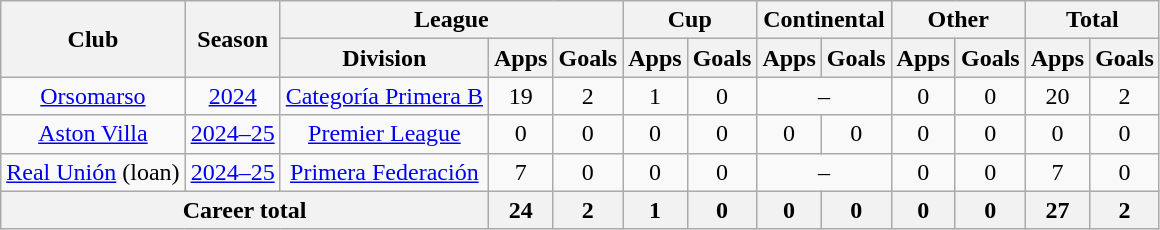<table class=wikitable style=text-align:center>
<tr>
<th rowspan="2">Club</th>
<th rowspan="2">Season</th>
<th colspan="3">League</th>
<th colspan="2">Cup</th>
<th colspan="2">Continental</th>
<th colspan="2">Other</th>
<th colspan="2">Total</th>
</tr>
<tr>
<th>Division</th>
<th>Apps</th>
<th>Goals</th>
<th>Apps</th>
<th>Goals</th>
<th>Apps</th>
<th>Goals</th>
<th>Apps</th>
<th>Goals</th>
<th>Apps</th>
<th>Goals</th>
</tr>
<tr>
<td><a href='#'>Orsomarso</a></td>
<td><a href='#'>2024</a></td>
<td><a href='#'>Categoría Primera B</a></td>
<td>19</td>
<td>2</td>
<td>1</td>
<td>0</td>
<td colspan="2">–</td>
<td>0</td>
<td>0</td>
<td>20</td>
<td>2</td>
</tr>
<tr>
<td><a href='#'>Aston Villa</a></td>
<td><a href='#'>2024–25</a></td>
<td><a href='#'>Premier League</a></td>
<td>0</td>
<td>0</td>
<td>0</td>
<td>0</td>
<td>0</td>
<td>0</td>
<td>0</td>
<td>0</td>
<td>0</td>
<td>0</td>
</tr>
<tr>
<td><a href='#'>Real Unión</a> (loan)</td>
<td><a href='#'>2024–25</a></td>
<td><a href='#'>Primera Federación</a></td>
<td>7</td>
<td>0</td>
<td>0</td>
<td>0</td>
<td colspan="2">–</td>
<td>0</td>
<td>0</td>
<td>7</td>
<td>0</td>
</tr>
<tr>
<th colspan="3"><strong>Career total</strong></th>
<th>24</th>
<th>2</th>
<th>1</th>
<th>0</th>
<th>0</th>
<th>0</th>
<th>0</th>
<th>0</th>
<th>27</th>
<th>2</th>
</tr>
</table>
